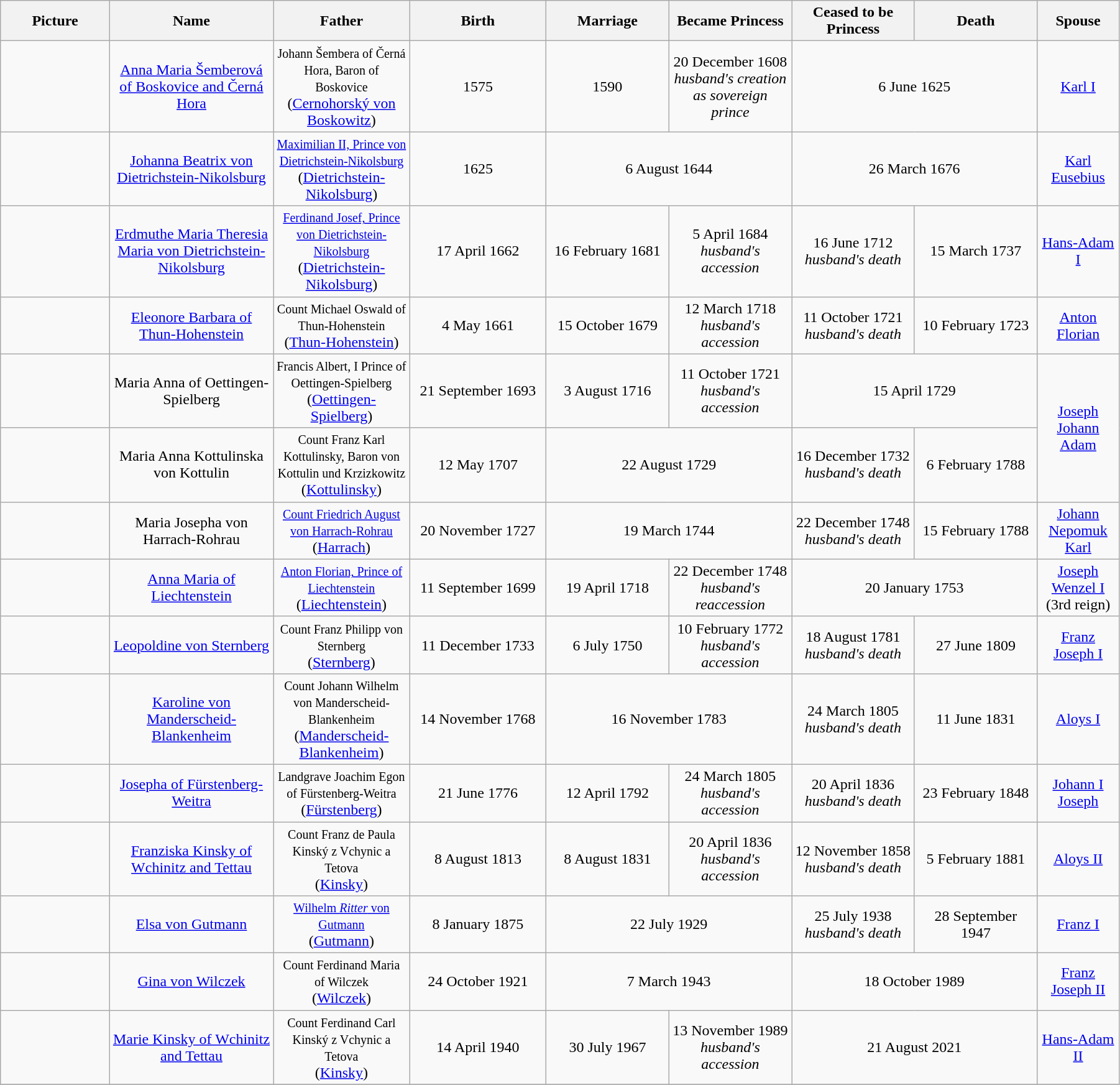<table width=95% class="wikitable">
<tr>
<th width = "8%">Picture</th>
<th width = "12%">Name</th>
<th width = "10%">Father</th>
<th width = "10%">Birth</th>
<th width = "9%">Marriage</th>
<th width = "9%">Became Princess</th>
<th width = "9%">Ceased to be Princess</th>
<th width = "9%">Death</th>
<th width = "6%">Spouse</th>
</tr>
<tr>
<td align="center"></td>
<td align="center"><a href='#'>Anna Maria Šemberová of Boskovice and Černá Hora</a></td>
<td align="center"><small>Johann Šembera of Černá Hora, Baron of Boskovice</small><br>(<a href='#'>Cernohorský von Boskowitz</a>)</td>
<td align="center">1575</td>
<td align="center">1590</td>
<td align="center">20 December 1608<br><em>husband's creation as sovereign prince</em></td>
<td align="center" colspan="2">6 June 1625</td>
<td align="center"><a href='#'>Karl I</a></td>
</tr>
<tr>
<td align="center"></td>
<td align="center"><a href='#'>Johanna Beatrix von Dietrichstein-Nikolsburg</a></td>
<td align="center"><small><a href='#'>Maximilian II, Prince von Dietrichstein-Nikolsburg</a></small><br>(<a href='#'>Dietrichstein-Nikolsburg</a>)</td>
<td align="center">1625</td>
<td align="center" colspan="2">6 August 1644</td>
<td align="center" colspan="2">26 March 1676</td>
<td align="center"><a href='#'>Karl Eusebius</a></td>
</tr>
<tr>
<td align="center"></td>
<td align="center"><a href='#'>Erdmuthe Maria Theresia Maria von Dietrichstein-Nikolsburg</a></td>
<td align="center"><small><a href='#'>Ferdinand Josef, Prince von Dietrichstein-Nikolsburg</a></small><br>(<a href='#'>Dietrichstein-Nikolsburg</a>)</td>
<td align="center">17 April 1662</td>
<td align="center">16 February 1681</td>
<td align="center">5 April 1684<br><em>husband's accession</em></td>
<td align="center">16 June 1712<br><em>husband's death</em></td>
<td align="center">15 March 1737</td>
<td align="center"><a href='#'>Hans-Adam I</a></td>
</tr>
<tr>
<td align="center"></td>
<td align="center"><a href='#'>Eleonore Barbara of Thun-Hohenstein</a></td>
<td align="center"><small>Count Michael Oswald of Thun-Hohenstein</small><br>(<a href='#'>Thun-Hohenstein</a>)</td>
<td align="center">4 May 1661</td>
<td align="center">15 October 1679</td>
<td align="center">12 March 1718<br><em>husband's accession</em></td>
<td align="center">11 October 1721<br><em>husband's death</em></td>
<td align="center">10 February 1723</td>
<td align="center"><a href='#'>Anton Florian</a></td>
</tr>
<tr>
<td align="center"></td>
<td align="center">Maria Anna of Oettingen-Spielberg</td>
<td align="center"><small>Francis Albert, I Prince of Oettingen-Spielberg</small><br>(<a href='#'>Oettingen-Spielberg</a>)</td>
<td align="center">21 September 1693</td>
<td align="center">3 August 1716</td>
<td align="center">11 October 1721<br><em>husband's accession</em></td>
<td align="center" colspan="2">15 April 1729</td>
<td align="center" rowspan="2"><a href='#'>Joseph Johann Adam</a></td>
</tr>
<tr>
<td align="center"></td>
<td align="center">Maria Anna Kottulinska von Kottulin</td>
<td align="center"><small>Count Franz Karl Kottulinsky, Baron von Kottulin und Krzizkowitz</small><br>(<a href='#'>Kottulinsky</a>)</td>
<td align="center">12 May 1707</td>
<td align="center" colspan="2">22 August 1729</td>
<td align="center">16 December 1732 <br><em>husband's death</em></td>
<td align="center">6 February 1788</td>
</tr>
<tr>
<td align="center"></td>
<td align="center">Maria Josepha von Harrach-Rohrau</td>
<td align="center"><small><a href='#'>Count Friedrich August von Harrach-Rohrau</a></small><br>(<a href='#'>Harrach</a>)</td>
<td align="center">20 November 1727</td>
<td align="center" colspan="2">19 March 1744</td>
<td align="center">22 December 1748<br><em>husband's death</em></td>
<td align="center">15 February 1788</td>
<td align="center"><a href='#'>Johann Nepomuk Karl</a></td>
</tr>
<tr>
<td align="center"></td>
<td align="center"><a href='#'>Anna Maria of Liechtenstein</a></td>
<td align="center"><small><a href='#'>Anton Florian, Prince of Liechtenstein</a></small><br>(<a href='#'>Liechtenstein</a>)</td>
<td align="center">11 September 1699</td>
<td align="center">19 April 1718</td>
<td align="center">22 December 1748<br><em>husband's reaccession</em></td>
<td align="center" colspan="2">20 January 1753</td>
<td align="center"><a href='#'>Joseph Wenzel I</a><br>(3rd reign)</td>
</tr>
<tr>
<td align="center"></td>
<td align="center"><a href='#'>Leopoldine von Sternberg</a></td>
<td align="center"><small>Count Franz Philipp von Sternberg</small><br>(<a href='#'>Sternberg</a>)</td>
<td align="center">11 December 1733</td>
<td align="center">6 July 1750</td>
<td align="center">10 February 1772<br><em>husband's accession</em></td>
<td align="center">18 August 1781<br><em>husband's death</em></td>
<td align="center">27 June 1809</td>
<td align="center"><a href='#'>Franz Joseph I</a></td>
</tr>
<tr>
<td align="center"></td>
<td align="center"><a href='#'>Karoline von Manderscheid-Blankenheim</a></td>
<td align="center"><small>Count Johann Wilhelm von Manderscheid-Blankenheim</small><br>(<a href='#'>Manderscheid-Blankenheim</a>)</td>
<td align="center">14 November 1768</td>
<td align="center" colspan="2">16 November 1783</td>
<td align="center">24 March 1805<br><em>husband's death</em></td>
<td align="center">11 June 1831</td>
<td align="center"><a href='#'>Aloys I</a></td>
</tr>
<tr>
<td align="center"></td>
<td align="center"><a href='#'>Josepha of Fürstenberg-Weitra</a></td>
<td align="center"><small>Landgrave Joachim Egon of Fürstenberg-Weitra</small><br>(<a href='#'>Fürstenberg</a>)</td>
<td align="center">21 June 1776</td>
<td align="center">12 April 1792</td>
<td align="center">24 March 1805<br><em>husband's accession</em></td>
<td align="center">20 April 1836<br><em>husband's death</em></td>
<td align="center">23 February 1848</td>
<td align="center"><a href='#'>Johann I Joseph</a></td>
</tr>
<tr>
<td align="center"></td>
<td align="center"><a href='#'>Franziska Kinsky of Wchinitz and Tettau</a></td>
<td align="center"><small>Count Franz de Paula Kinský z Vchynic a Tetova</small><br>(<a href='#'>Kinsky</a>)</td>
<td align="center">8 August 1813</td>
<td align="center">8 August 1831</td>
<td align="center">20 April 1836<br><em>husband's accession</em></td>
<td align="center">12 November 1858<br><em>husband's death</em></td>
<td align="center">5 February 1881</td>
<td align="center"><a href='#'>Aloys II</a></td>
</tr>
<tr>
<td align="center"></td>
<td align="center"><a href='#'>Elsa von Gutmann</a></td>
<td align="center"><small><a href='#'>Wilhelm <em>Ritter</em> von Gutmann</a></small><br>(<a href='#'>Gutmann</a>)</td>
<td align="center">8 January 1875</td>
<td align="center" colspan="2">22 July 1929</td>
<td align="center">25 July 1938<br><em>husband's death</em></td>
<td align="center">28 September 1947</td>
<td align="center"><a href='#'>Franz I</a></td>
</tr>
<tr>
<td align="center"></td>
<td align="center"><a href='#'>Gina von Wilczek</a></td>
<td align="center"><small>Count Ferdinand Maria of Wilczek</small><br>(<a href='#'>Wilczek</a>)</td>
<td align="center">24 October 1921</td>
<td align="center" colspan="2">7 March 1943</td>
<td align="center" colspan="2">18 October 1989</td>
<td align="center"><a href='#'>Franz Joseph II</a></td>
</tr>
<tr>
<td align="center"></td>
<td align="center"><a href='#'>Marie Kinsky of Wchinitz and Tettau</a></td>
<td align="center"><small>Count Ferdinand Carl Kinský z Vchynic a Tetova</small><br>(<a href='#'>Kinsky</a>)</td>
<td align="center">14 April 1940</td>
<td align="center">30 July 1967</td>
<td align="center">13 November 1989<br><em>husband's accession</em></td>
<td align="center" colspan="2">21 August 2021</td>
<td align="center"><a href='#'>Hans-Adam II</a></td>
</tr>
<tr>
</tr>
</table>
